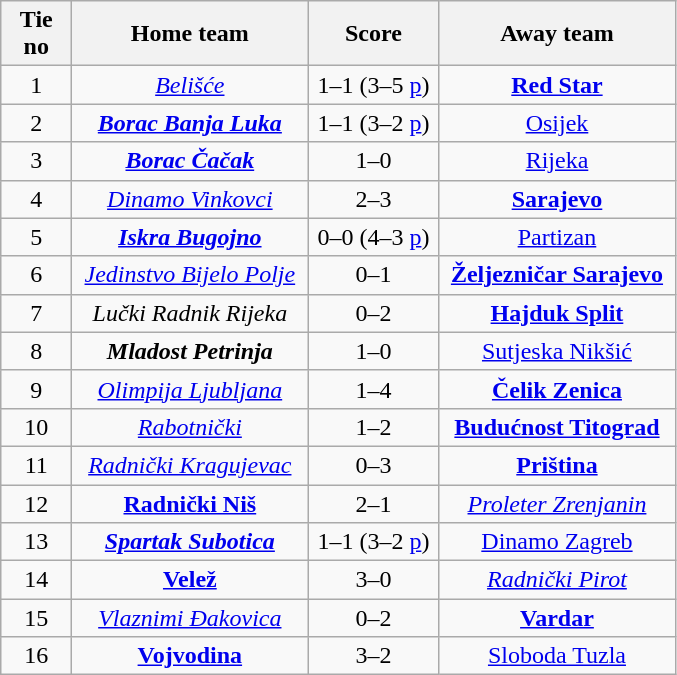<table class="wikitable" style="text-align: center">
<tr>
<th width=40>Tie no</th>
<th width=150>Home team</th>
<th width=80>Score</th>
<th width=150>Away team</th>
</tr>
<tr>
<td>1</td>
<td><em><a href='#'>Belišće</a></em></td>
<td>1–1 (3–5 <a href='#'>p</a>)</td>
<td><strong><a href='#'>Red Star</a></strong></td>
</tr>
<tr>
<td>2</td>
<td><strong><em><a href='#'>Borac Banja Luka</a></em></strong></td>
<td>1–1 (3–2 <a href='#'>p</a>)</td>
<td><a href='#'>Osijek</a></td>
</tr>
<tr>
<td>3</td>
<td><strong><em><a href='#'>Borac Čačak</a></em></strong></td>
<td>1–0</td>
<td><a href='#'>Rijeka</a></td>
</tr>
<tr>
<td>4</td>
<td><em><a href='#'>Dinamo Vinkovci</a></em></td>
<td>2–3</td>
<td><strong><a href='#'>Sarajevo</a></strong></td>
</tr>
<tr>
<td>5</td>
<td><strong><em><a href='#'>Iskra Bugojno</a></em></strong></td>
<td>0–0 (4–3 <a href='#'>p</a>)</td>
<td><a href='#'>Partizan</a></td>
</tr>
<tr>
<td>6</td>
<td><em><a href='#'>Jedinstvo Bijelo Polje</a></em></td>
<td>0–1</td>
<td><strong><a href='#'>Željezničar Sarajevo</a></strong></td>
</tr>
<tr>
<td>7</td>
<td><em>Lučki Radnik Rijeka</em></td>
<td>0–2</td>
<td><strong><a href='#'>Hajduk Split</a></strong></td>
</tr>
<tr>
<td>8</td>
<td><strong><em>Mladost Petrinja</em></strong></td>
<td>1–0</td>
<td><a href='#'>Sutjeska Nikšić</a></td>
</tr>
<tr>
<td>9</td>
<td><em><a href='#'>Olimpija Ljubljana</a></em></td>
<td>1–4</td>
<td><strong><a href='#'>Čelik Zenica</a></strong></td>
</tr>
<tr>
<td>10</td>
<td><em><a href='#'>Rabotnički</a></em></td>
<td>1–2</td>
<td><strong><a href='#'>Budućnost Titograd</a></strong></td>
</tr>
<tr>
<td>11</td>
<td><em><a href='#'>Radnički Kragujevac</a></em></td>
<td>0–3</td>
<td><strong><a href='#'>Priština</a></strong></td>
</tr>
<tr>
<td>12</td>
<td><strong><a href='#'>Radnički Niš</a></strong></td>
<td>2–1</td>
<td><em><a href='#'>Proleter Zrenjanin</a></em></td>
</tr>
<tr>
<td>13</td>
<td><strong><em><a href='#'>Spartak Subotica</a></em></strong></td>
<td>1–1 (3–2 <a href='#'>p</a>)</td>
<td><a href='#'>Dinamo Zagreb</a></td>
</tr>
<tr>
<td>14</td>
<td><strong><a href='#'>Velež</a></strong></td>
<td>3–0</td>
<td><em><a href='#'>Radnički Pirot</a></em></td>
</tr>
<tr>
<td>15</td>
<td><em><a href='#'>Vlaznimi Đakovica</a></em></td>
<td>0–2</td>
<td><strong><a href='#'>Vardar</a></strong></td>
</tr>
<tr>
<td>16</td>
<td><strong><a href='#'>Vojvodina</a></strong></td>
<td>3–2</td>
<td><a href='#'>Sloboda Tuzla</a></td>
</tr>
</table>
